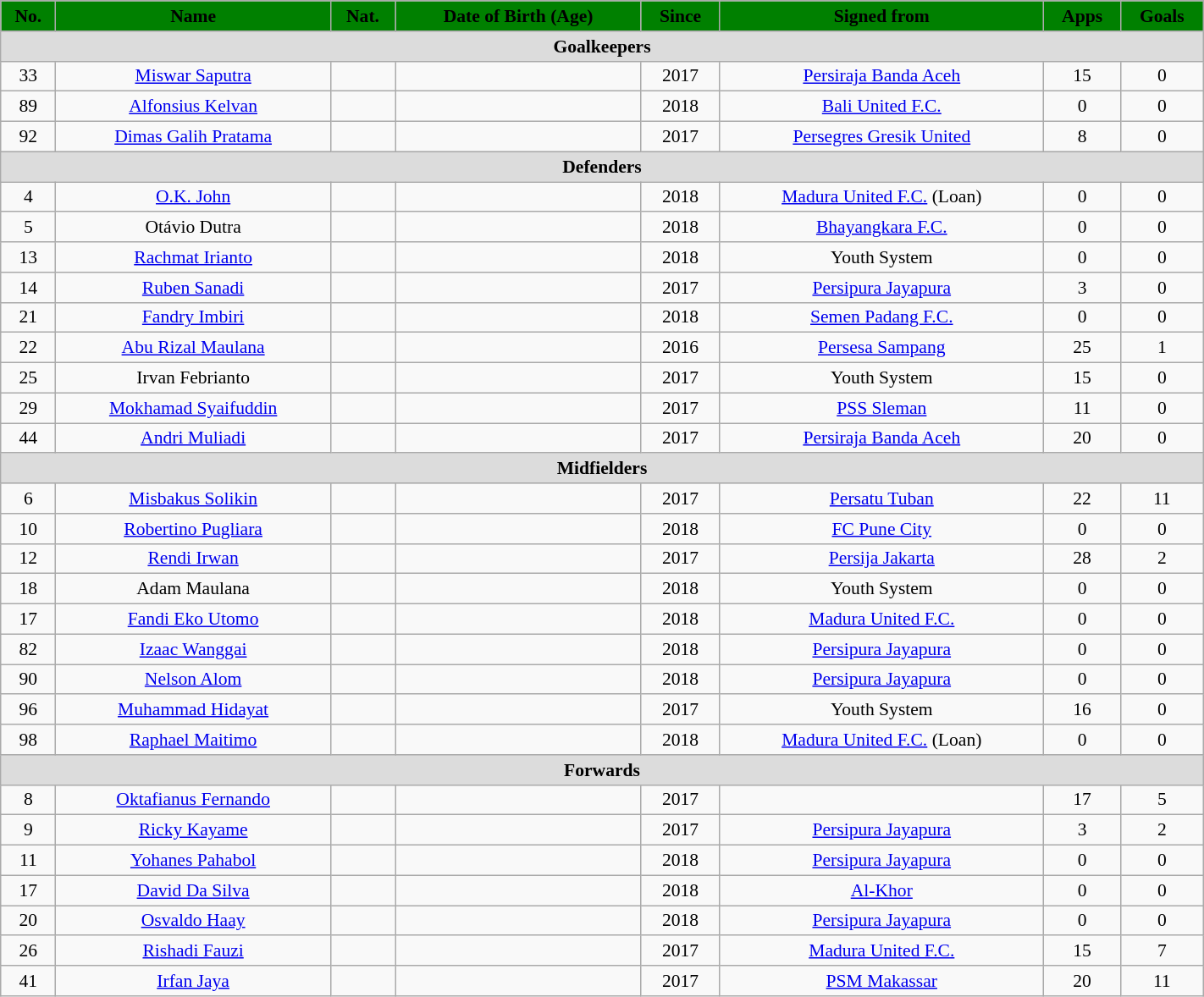<table class="wikitable" style="text-align: center; font-size:90%; width:75%;">
<tr>
<th style="background:Green; color:black; text-align:center;">No.</th>
<th style="background:Green; color:black; text-align:center;">Name</th>
<th style="background:Green; color:black; text-align:center;">Nat.</th>
<th style="background:Green; color:black; text-align:center;">Date of Birth (Age)</th>
<th style="background:Green; color:black; text-align:center;">Since</th>
<th style="background:Green; color:black; text-align:center;">Signed from</th>
<th style="background:Green; color:black; text-align:center;">Apps</th>
<th style="background:Green; color:black; text-align:center;">Goals</th>
</tr>
<tr>
<th colspan="8" style="background:#dcdcdc; text-align:center;">Goalkeepers</th>
</tr>
<tr>
<td>33</td>
<td><a href='#'>Miswar Saputra</a></td>
<td></td>
<td></td>
<td>2017</td>
<td> <a href='#'>Persiraja Banda Aceh</a></td>
<td>15</td>
<td>0</td>
</tr>
<tr>
<td>89</td>
<td><a href='#'>Alfonsius Kelvan</a></td>
<td></td>
<td></td>
<td>2018</td>
<td> <a href='#'>Bali United F.C.</a></td>
<td>0</td>
<td>0</td>
</tr>
<tr>
<td>92</td>
<td><a href='#'>Dimas Galih Pratama</a></td>
<td></td>
<td></td>
<td>2017</td>
<td> <a href='#'>Persegres Gresik United</a></td>
<td>8</td>
<td>0</td>
</tr>
<tr>
<th colspan="8" style="background:#dcdcdc; text-align:center;">Defenders</th>
</tr>
<tr>
<td>4</td>
<td><a href='#'>O.K. John</a></td>
<td></td>
<td></td>
<td>2018</td>
<td> <a href='#'>Madura United F.C.</a> (Loan)</td>
<td>0</td>
<td>0</td>
</tr>
<tr>
<td>5</td>
<td>Otávio Dutra</td>
<td></td>
<td></td>
<td>2018</td>
<td> <a href='#'>Bhayangkara F.C.</a></td>
<td>0</td>
<td>0</td>
</tr>
<tr>
<td>13</td>
<td><a href='#'>Rachmat Irianto</a></td>
<td></td>
<td></td>
<td>2018</td>
<td> Youth System</td>
<td>0</td>
<td>0</td>
</tr>
<tr>
<td>14</td>
<td><a href='#'>Ruben Sanadi</a></td>
<td></td>
<td></td>
<td>2017</td>
<td> <a href='#'>Persipura Jayapura</a></td>
<td>3</td>
<td>0</td>
</tr>
<tr>
<td>21</td>
<td><a href='#'>Fandry Imbiri</a></td>
<td></td>
<td></td>
<td>2018</td>
<td> <a href='#'>Semen Padang F.C.</a></td>
<td>0</td>
<td>0</td>
</tr>
<tr>
<td>22</td>
<td><a href='#'>Abu Rizal Maulana</a></td>
<td></td>
<td></td>
<td>2016</td>
<td> <a href='#'>Persesa Sampang</a></td>
<td>25</td>
<td>1</td>
</tr>
<tr>
<td>25</td>
<td>Irvan Febrianto</td>
<td></td>
<td></td>
<td>2017</td>
<td> Youth System</td>
<td>15</td>
<td>0</td>
</tr>
<tr>
<td>29</td>
<td><a href='#'>Mokhamad Syaifuddin</a></td>
<td></td>
<td></td>
<td>2017</td>
<td> <a href='#'>PSS Sleman</a></td>
<td>11</td>
<td>0</td>
</tr>
<tr>
<td>44</td>
<td><a href='#'>Andri Muliadi</a></td>
<td></td>
<td></td>
<td>2017</td>
<td> <a href='#'>Persiraja Banda Aceh</a></td>
<td>20</td>
<td>0</td>
</tr>
<tr>
<th colspan="25"  style="background:#dcdcdc; text-align:center;">Midfielders</th>
</tr>
<tr>
<td>6</td>
<td><a href='#'>Misbakus Solikin</a></td>
<td></td>
<td></td>
<td>2017</td>
<td> <a href='#'>Persatu Tuban</a></td>
<td>22</td>
<td>11</td>
</tr>
<tr>
<td>10</td>
<td><a href='#'>Robertino Pugliara</a></td>
<td></td>
<td></td>
<td>2018</td>
<td> <a href='#'>FC Pune City</a></td>
<td>0</td>
<td>0</td>
</tr>
<tr>
<td>12</td>
<td><a href='#'>Rendi Irwan</a></td>
<td></td>
<td></td>
<td>2017</td>
<td> <a href='#'>Persija Jakarta</a></td>
<td>28</td>
<td>2</td>
</tr>
<tr>
<td>18</td>
<td>Adam Maulana</td>
<td></td>
<td></td>
<td>2018</td>
<td> Youth System</td>
<td>0</td>
<td>0</td>
</tr>
<tr>
<td>17</td>
<td><a href='#'>Fandi Eko Utomo</a></td>
<td></td>
<td></td>
<td>2018</td>
<td> <a href='#'>Madura United F.C.</a></td>
<td>0</td>
<td>0</td>
</tr>
<tr>
<td>82</td>
<td><a href='#'>Izaac Wanggai</a></td>
<td></td>
<td></td>
<td>2018</td>
<td> <a href='#'>Persipura Jayapura</a></td>
<td>0</td>
<td>0</td>
</tr>
<tr>
<td>90</td>
<td><a href='#'>Nelson Alom</a></td>
<td></td>
<td></td>
<td>2018</td>
<td> <a href='#'>Persipura Jayapura</a></td>
<td>0</td>
<td>0</td>
</tr>
<tr>
<td>96</td>
<td><a href='#'>Muhammad Hidayat</a></td>
<td></td>
<td></td>
<td>2017</td>
<td> Youth System</td>
<td>16</td>
<td>0</td>
</tr>
<tr>
<td>98</td>
<td><a href='#'>Raphael Maitimo</a></td>
<td></td>
<td></td>
<td>2018</td>
<td> <a href='#'>Madura United F.C.</a> (Loan)</td>
<td>0</td>
<td>0</td>
</tr>
<tr>
<th colspan="25"  style="background:#dcdcdc; text-align:center;">Forwards</th>
</tr>
<tr>
<td>8</td>
<td><a href='#'>Oktafianus Fernando</a></td>
<td></td>
<td></td>
<td>2017</td>
<td></td>
<td>17</td>
<td>5</td>
</tr>
<tr>
<td>9</td>
<td><a href='#'>Ricky Kayame</a></td>
<td></td>
<td></td>
<td>2017</td>
<td> <a href='#'>Persipura Jayapura</a></td>
<td>3</td>
<td>2</td>
</tr>
<tr>
<td>11</td>
<td><a href='#'>Yohanes Pahabol</a></td>
<td></td>
<td></td>
<td>2018</td>
<td> <a href='#'>Persipura Jayapura</a></td>
<td>0</td>
<td>0</td>
</tr>
<tr>
<td>17</td>
<td><a href='#'>David Da Silva</a></td>
<td></td>
<td></td>
<td>2018</td>
<td> <a href='#'>Al-Khor</a></td>
<td>0</td>
<td>0</td>
</tr>
<tr>
<td>20</td>
<td><a href='#'>Osvaldo Haay</a></td>
<td></td>
<td></td>
<td>2018</td>
<td> <a href='#'>Persipura Jayapura</a></td>
<td>0</td>
<td>0</td>
</tr>
<tr>
<td>26</td>
<td><a href='#'>Rishadi Fauzi</a></td>
<td></td>
<td></td>
<td>2017</td>
<td> <a href='#'>Madura United F.C.</a></td>
<td>15</td>
<td>7</td>
</tr>
<tr>
<td>41</td>
<td><a href='#'>Irfan Jaya</a></td>
<td></td>
<td></td>
<td>2017</td>
<td> <a href='#'>PSM Makassar</a></td>
<td>20</td>
<td>11</td>
</tr>
</table>
